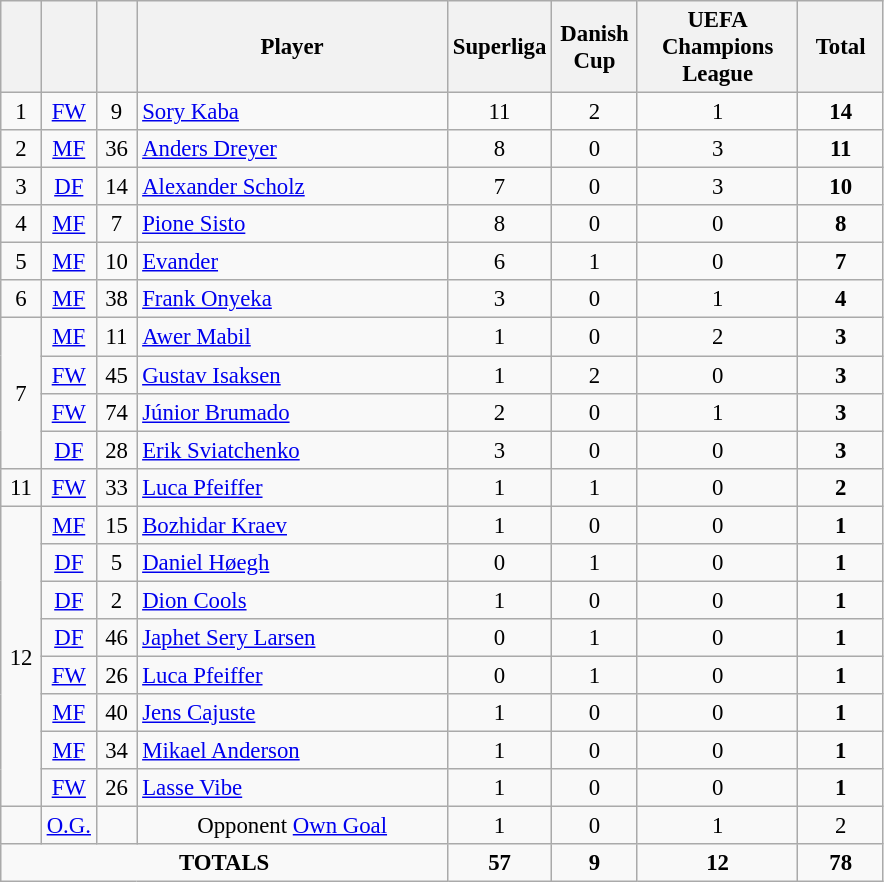<table class="wikitable sortable" style="font-size: 95%; text-align: center;">
<tr>
<th width=20></th>
<th width=20></th>
<th width=20></th>
<th width=200>Player</th>
<th width=50>Superliga</th>
<th width=50>Danish Cup</th>
<th width=100>UEFA Champions League</th>
<th width=50>Total</th>
</tr>
<tr>
<td rowspan=1>1</td>
<td><a href='#'>FW</a></td>
<td>9</td>
<td align=left> <a href='#'>Sory Kaba</a></td>
<td>11</td>
<td>2</td>
<td>1</td>
<td><strong>14</strong></td>
</tr>
<tr>
<td rowspan=1>2</td>
<td><a href='#'>MF</a></td>
<td>36</td>
<td align=left> <a href='#'>Anders Dreyer</a></td>
<td>8</td>
<td>0</td>
<td>3</td>
<td><strong>11</strong></td>
</tr>
<tr>
<td rowspan=1>3</td>
<td><a href='#'>DF</a></td>
<td>14</td>
<td align=left> <a href='#'>Alexander Scholz</a></td>
<td>7</td>
<td>0</td>
<td>3</td>
<td><strong>10</strong></td>
</tr>
<tr>
<td rowspan=1>4</td>
<td><a href='#'>MF</a></td>
<td>7</td>
<td align=left> <a href='#'>Pione Sisto</a></td>
<td>8</td>
<td>0</td>
<td>0</td>
<td><strong>8</strong></td>
</tr>
<tr>
<td rowspan=1>5</td>
<td><a href='#'>MF</a></td>
<td>10</td>
<td align=left> <a href='#'>Evander</a></td>
<td>6</td>
<td>1</td>
<td>0</td>
<td><strong>7</strong></td>
</tr>
<tr>
<td rowspan=1>6</td>
<td><a href='#'>MF</a></td>
<td>38</td>
<td align=left> <a href='#'>Frank Onyeka</a></td>
<td>3</td>
<td>0</td>
<td>1</td>
<td><strong>4</strong></td>
</tr>
<tr>
<td rowspan=4>7</td>
<td><a href='#'>MF</a></td>
<td>11</td>
<td align=left> <a href='#'>Awer Mabil</a></td>
<td>1</td>
<td>0</td>
<td>2</td>
<td><strong>3</strong></td>
</tr>
<tr>
<td><a href='#'>FW</a></td>
<td>45</td>
<td align=left> <a href='#'>Gustav Isaksen</a></td>
<td>1</td>
<td>2</td>
<td>0</td>
<td><strong>3</strong></td>
</tr>
<tr>
<td><a href='#'>FW</a></td>
<td>74</td>
<td align=left> <a href='#'>Júnior Brumado</a></td>
<td>2</td>
<td>0</td>
<td>1</td>
<td><strong>3</strong></td>
</tr>
<tr>
<td><a href='#'>DF</a></td>
<td>28</td>
<td align=left> <a href='#'>Erik Sviatchenko</a></td>
<td>3</td>
<td>0</td>
<td>0</td>
<td><strong>3</strong></td>
</tr>
<tr>
<td rowspan=1>11</td>
<td><a href='#'>FW</a></td>
<td>33</td>
<td align=left> <a href='#'>Luca Pfeiffer</a></td>
<td>1</td>
<td>1</td>
<td>0</td>
<td><strong>2</strong></td>
</tr>
<tr>
<td rowspan=8>12</td>
<td><a href='#'>MF</a></td>
<td>15</td>
<td align=left> <a href='#'>Bozhidar Kraev</a></td>
<td>1</td>
<td>0</td>
<td>0</td>
<td><strong>1</strong></td>
</tr>
<tr>
<td><a href='#'>DF</a></td>
<td>5</td>
<td align=left> <a href='#'>Daniel Høegh</a></td>
<td>0</td>
<td>1</td>
<td>0</td>
<td><strong>1</strong></td>
</tr>
<tr>
<td><a href='#'>DF</a></td>
<td>2</td>
<td align=left> <a href='#'>Dion Cools</a></td>
<td>1</td>
<td>0</td>
<td>0</td>
<td><strong>1</strong></td>
</tr>
<tr>
<td><a href='#'>DF</a></td>
<td>46</td>
<td align=left> <a href='#'>Japhet Sery Larsen</a></td>
<td>0</td>
<td>1</td>
<td>0</td>
<td><strong>1</strong></td>
</tr>
<tr>
<td><a href='#'>FW</a></td>
<td>26</td>
<td align=left> <a href='#'>Luca Pfeiffer</a></td>
<td>0</td>
<td>1</td>
<td>0</td>
<td><strong>1</strong></td>
</tr>
<tr>
<td><a href='#'>MF</a></td>
<td>40</td>
<td align=left> <a href='#'>Jens Cajuste</a></td>
<td>1</td>
<td>0</td>
<td>0</td>
<td><strong>1</strong></td>
</tr>
<tr>
<td><a href='#'>MF</a></td>
<td>34</td>
<td align=left> <a href='#'>Mikael Anderson</a></td>
<td>1</td>
<td>0</td>
<td>0</td>
<td><strong>1</strong></td>
</tr>
<tr>
<td><a href='#'>FW</a></td>
<td>26</td>
<td align=left> <a href='#'>Lasse Vibe</a></td>
<td>1</td>
<td>0</td>
<td>0</td>
<td><strong>1</strong></td>
</tr>
<tr>
<td rowspan=1></td>
<td><a href='#'>O.G.</a></td>
<td></td>
<td>Opponent <a href='#'>Own Goal</a></td>
<td>1</td>
<td>0</td>
<td>1</td>
<td>2</td>
</tr>
<tr>
<td colspan="4"><strong>TOTALS</strong></td>
<td><strong>57</strong></td>
<td><strong>9</strong></td>
<td><strong>12</strong></td>
<td><strong>78</strong></td>
</tr>
</table>
